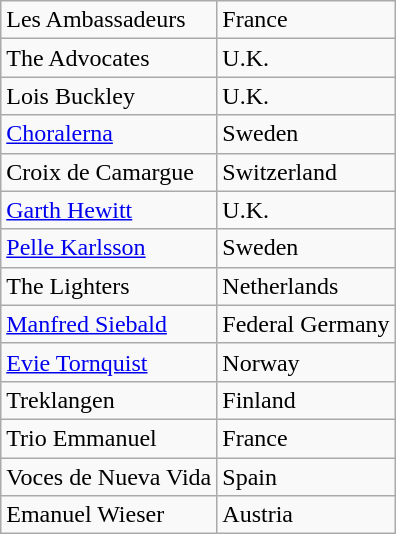<table class="wikitable">
<tr>
<td>Les  Ambassadeurs</td>
<td>France</td>
</tr>
<tr>
<td>The Advocates</td>
<td>U.K.</td>
</tr>
<tr>
<td>Lois Buckley</td>
<td>U.K.</td>
</tr>
<tr>
<td><a href='#'>Choralerna</a></td>
<td>Sweden</td>
</tr>
<tr>
<td>Croix de Camargue</td>
<td>Switzerland</td>
</tr>
<tr>
<td><a href='#'>Garth Hewitt</a></td>
<td>U.K.</td>
</tr>
<tr>
<td><a href='#'>Pelle Karlsson</a></td>
<td>Sweden</td>
</tr>
<tr>
<td>The Lighters</td>
<td>Netherlands</td>
</tr>
<tr>
<td><a href='#'>Manfred Siebald</a></td>
<td>Federal Germany</td>
</tr>
<tr>
<td><a href='#'>Evie Tornquist</a></td>
<td>Norway</td>
</tr>
<tr>
<td>Treklangen</td>
<td>Finland</td>
</tr>
<tr>
<td>Trio Emmanuel</td>
<td>France</td>
</tr>
<tr>
<td>Voces de  Nueva Vida</td>
<td>Spain</td>
</tr>
<tr>
<td>Emanuel  Wieser</td>
<td>Austria</td>
</tr>
</table>
